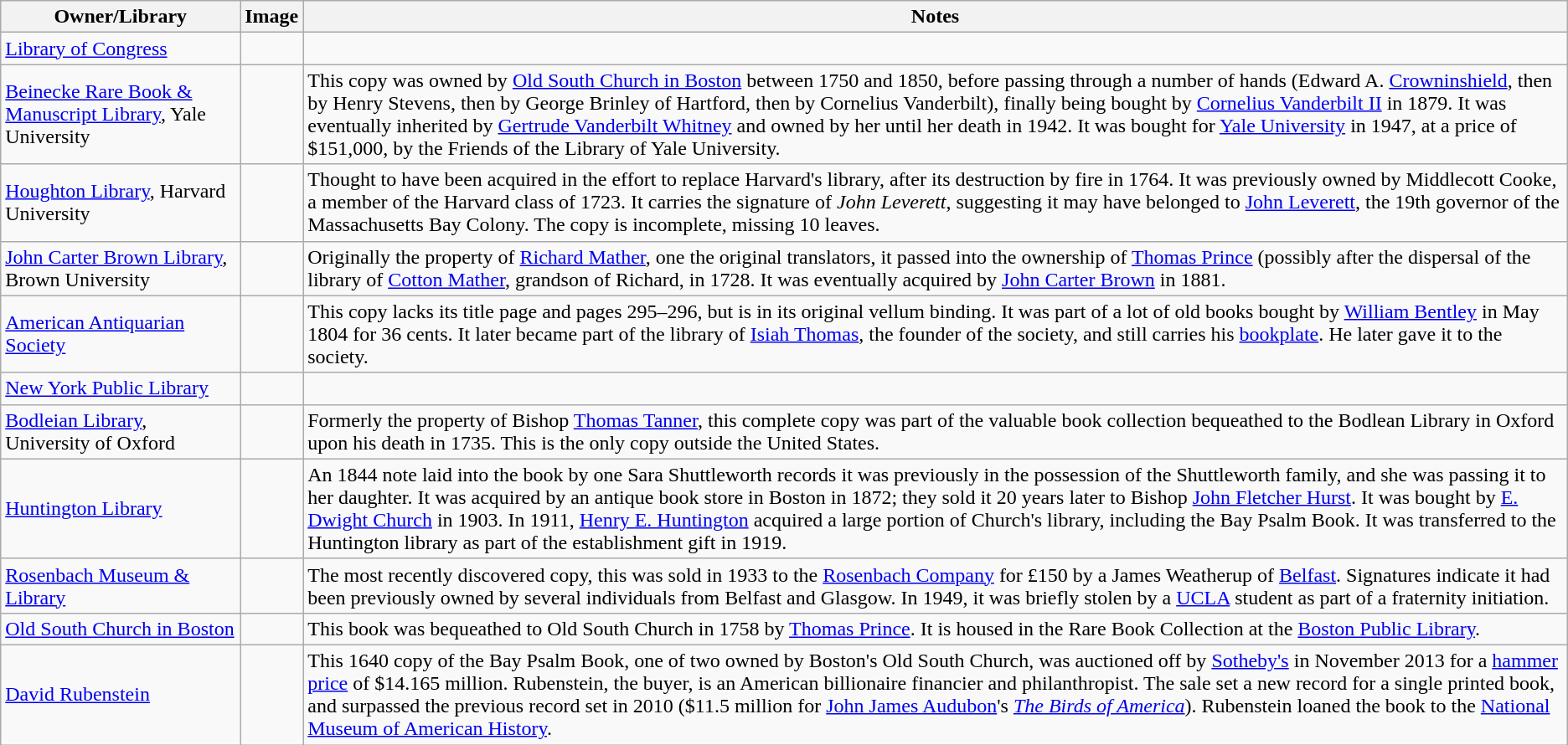<table class="wikitable sortable collapsible collapsed">
<tr>
<th>Owner/Library</th>
<th>Image</th>
<th>Notes</th>
</tr>
<tr>
<td><a href='#'>Library of Congress</a></td>
<td></td>
<td></td>
</tr>
<tr>
<td><a href='#'>Beinecke Rare Book & Manuscript Library</a>, Yale University</td>
<td></td>
<td>This copy was owned by <a href='#'>Old South Church in Boston</a> between 1750 and 1850, before passing through a number of hands (Edward A. <a href='#'>Crowninshield</a>, then by Henry Stevens, then by George Brinley of Hartford, then by Cornelius Vanderbilt), finally being bought by <a href='#'>Cornelius Vanderbilt II</a> in 1879. It was eventually inherited by <a href='#'>Gertrude Vanderbilt Whitney</a> and owned by her until her death in 1942. It was bought for <a href='#'>Yale University</a> in 1947, at a price of $151,000, by the Friends of the Library of Yale University.</td>
</tr>
<tr>
<td><a href='#'>Houghton Library</a>, Harvard University</td>
<td></td>
<td>Thought to have been acquired in the effort to replace Harvard's library, after its destruction by fire in 1764. It was previously owned by Middlecott Cooke, a member of the Harvard class of 1723. It carries the signature of <em>John Leverett</em>, suggesting it may have belonged to <a href='#'>John Leverett</a>, the 19th governor of the Massachusetts Bay Colony. The copy is incomplete, missing 10 leaves.</td>
</tr>
<tr>
<td><a href='#'>John Carter Brown Library</a>, Brown University</td>
<td></td>
<td>Originally the property of <a href='#'>Richard Mather</a>, one the original translators, it passed into the ownership of <a href='#'>Thomas Prince</a> (possibly after the dispersal of the library of <a href='#'>Cotton Mather</a>, grandson of Richard, in 1728. It was eventually acquired by <a href='#'>John Carter Brown</a> in 1881.</td>
</tr>
<tr>
<td><a href='#'>American Antiquarian Society</a></td>
<td></td>
<td>This copy lacks its title page and pages 295–296, but is in its original vellum binding. It was part of a lot of old books bought by <a href='#'>William Bentley</a> in May 1804 for 36 cents. It later became part of the library of <a href='#'>Isiah Thomas</a>, the founder of the society, and still carries his <a href='#'>bookplate</a>. He later gave it to the society.</td>
</tr>
<tr>
<td><a href='#'>New York Public Library</a></td>
<td></td>
<td This copy was found when the stock of British bookseller ></td>
</tr>
<tr>
<td><a href='#'>Bodleian Library</a>, University of Oxford</td>
<td></td>
<td>Formerly the property of Bishop <a href='#'>Thomas Tanner</a>, this complete copy was part of the valuable book collection bequeathed to the Bodlean Library in Oxford upon his death in 1735. This is the only copy outside the United States.</td>
</tr>
<tr>
<td><a href='#'>Huntington Library</a></td>
<td></td>
<td>An 1844 note laid into the book by one Sara Shuttleworth records it was previously in the possession of the Shuttleworth family, and she was passing it to her daughter. It was acquired by an antique book store in Boston in 1872; they sold it 20 years later to Bishop <a href='#'>John Fletcher Hurst</a>. It was bought by <a href='#'>E. Dwight Church</a> in 1903. In 1911, <a href='#'>Henry E. Huntington</a> acquired a large portion of Church's library, including the Bay Psalm Book. It was transferred to the Huntington library as part of the establishment gift in 1919.</td>
</tr>
<tr>
<td><a href='#'>Rosenbach Museum & Library</a></td>
<td></td>
<td>The most recently discovered copy, this was sold in 1933 to the <a href='#'>Rosenbach Company</a> for £150 by a James Weatherup of <a href='#'>Belfast</a>. Signatures indicate it had been previously owned by several individuals from Belfast and Glasgow. In 1949, it was briefly stolen by a <a href='#'>UCLA</a> student as part of a fraternity initiation.</td>
</tr>
<tr>
<td><a href='#'>Old South Church in Boston</a></td>
<td></td>
<td>This book was bequeathed to Old South Church in 1758 by <a href='#'>Thomas Prince</a>. It is housed in the Rare Book Collection at the <a href='#'>Boston Public Library</a>.</td>
</tr>
<tr>
<td><a href='#'>David Rubenstein</a></td>
<td></td>
<td>This 1640 copy of the Bay Psalm Book, one of two owned by Boston's Old South Church, was auctioned off by <a href='#'>Sotheby's</a> in November 2013 for a <a href='#'>hammer price</a> of $14.165 million. Rubenstein, the buyer, is an American billionaire financier and philanthropist. The sale set a new record for a single printed book, and surpassed the previous record set in 2010 ($11.5 million for <a href='#'>John James Audubon</a>'s <em><a href='#'>The Birds of America</a></em>). Rubenstein loaned the book to the <a href='#'>National Museum of American History</a>.</td>
</tr>
</table>
